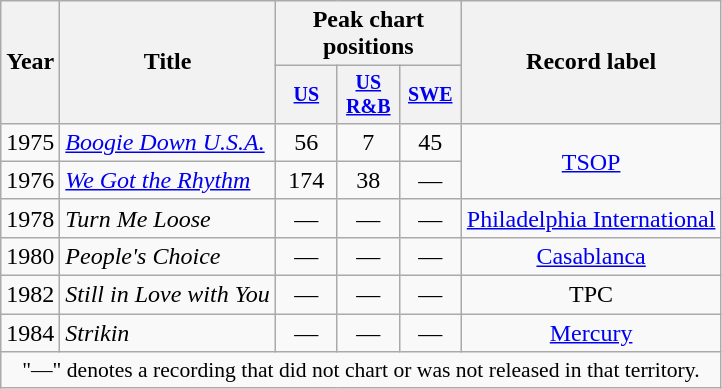<table class="wikitable" style="text-align:center;">
<tr>
<th rowspan="2">Year</th>
<th rowspan="2">Title</th>
<th colspan="3">Peak chart positions</th>
<th rowspan="2">Record label</th>
</tr>
<tr style="font-size:smaller;">
<th width="35"><a href='#'>US</a><br></th>
<th width="35"><a href='#'>US<br>R&B</a><br></th>
<th width="35"><a href='#'>SWE</a><br></th>
</tr>
<tr>
<td rowspan="1">1975</td>
<td align="left"><em><a href='#'>Boogie Down U.S.A.</a></em></td>
<td>56</td>
<td>7</td>
<td>45</td>
<td rowspan="2"><a href='#'>TSOP</a></td>
</tr>
<tr>
<td rowspan="1">1976</td>
<td align="left"><em><a href='#'>We Got the Rhythm</a></em></td>
<td>174</td>
<td>38</td>
<td>—</td>
</tr>
<tr>
<td rowspan="1">1978</td>
<td align="left"><em>Turn Me Loose</em></td>
<td>—</td>
<td>—</td>
<td>—</td>
<td rowspan="1"><a href='#'>Philadelphia International</a></td>
</tr>
<tr>
<td rowspan="1">1980</td>
<td align="left"><em>People's Choice</em></td>
<td>—</td>
<td>—</td>
<td>—</td>
<td rowspan="1"><a href='#'>Casablanca</a></td>
</tr>
<tr>
<td rowspan="1">1982</td>
<td align="left"><em>Still in Love with You</em></td>
<td>—</td>
<td>—</td>
<td>—</td>
<td rowspan="1">TPC</td>
</tr>
<tr>
<td rowspan="1">1984</td>
<td align="left"><em>Strikin<strong></td>
<td>—</td>
<td>—</td>
<td>—</td>
<td rowspan="1"><a href='#'>Mercury</a></td>
</tr>
<tr>
<td colspan="15" style="font-size:90%">"—" denotes a recording that did not chart or was not released in that territory.</td>
</tr>
</table>
